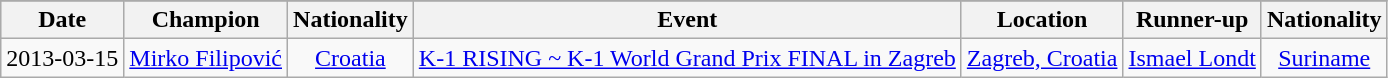<table class="wikitable" style="text-align:center">
<tr>
</tr>
<tr bgcolor="#dddddd">
<th>Date</th>
<th>Champion</th>
<th>Nationality</th>
<th>Event</th>
<th>Location</th>
<th>Runner-up</th>
<th>Nationality</th>
</tr>
<tr>
<td>2013-03-15</td>
<td><a href='#'>Mirko Filipović</a></td>
<td><a href='#'>Croatia</a></td>
<td><a href='#'>K-1 RISING ~ K-1 World Grand Prix FINAL in Zagreb</a></td>
<td><a href='#'>Zagreb, Croatia</a></td>
<td><a href='#'>Ismael Londt</a></td>
<td> <a href='#'>Suriname</a></td>
</tr>
</table>
